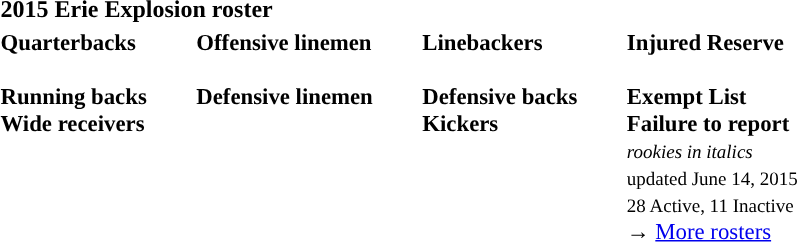<table class="toccolours" style="text-align: left;">
<tr>
<th colspan="7"><strong>2015 Erie Explosion roster</strong></th>
</tr>
<tr>
<td style="font-size: 95%;vertical-align:top;"><strong>Quarterbacks</strong><br>
<br><strong>Running backs</strong>

<br><strong>Wide receivers</strong>





</td>
<td style="width: 25px;"></td>
<td style="font-size: 95%;vertical-align:top;"><strong>Offensive linemen</strong><br>



<br><strong>Defensive linemen</strong>



</td>
<td style="width: 25px;"></td>
<td style="font-size: 95%;vertical-align:top;"><strong>Linebackers</strong><br><br><strong>Defensive backs</strong>



<br><strong>Kickers</strong>

</td>
<td style="width: 25px;"></td>
<td style="font-size: 95%;vertical-align:top;"><strong>Injured Reserve</strong><br>





<br><strong>Exempt List</strong>
<br><strong>Failure to report</strong>


<br><small><em>rookies in italics</em><br> updated June 14, 2015</small><br>
<small>28 Active, 11 Inactive</small><br>→ <a href='#'>More rosters</a></td>
</tr>
<tr>
</tr>
</table>
